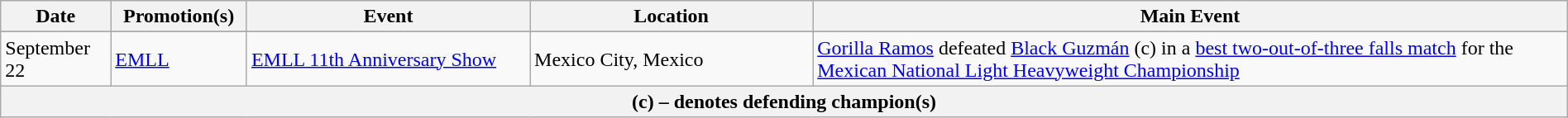<table class="wikitable" style="width:100%;">
<tr>
<th width=5%>Date</th>
<th width=5%>Promotion(s)</th>
<th style="width:15%;">Event</th>
<th style="width:15%;">Location</th>
<th style="width:40%;">Main Event</th>
</tr>
<tr style="width:20%;"| Notes>
</tr>
<tr>
<td>September 22</td>
<td><a href='#'>EMLL</a></td>
<td><a href='#'>EMLL 11th Anniversary Show</a></td>
<td>Mexico City, Mexico</td>
<td><a href='#'>Gorilla Ramos</a> defeated <a href='#'>Black Guzmán</a> (c) in a <a href='#'>best two-out-of-three falls match</a> for the <a href='#'>Mexican National Light Heavyweight Championship</a></td>
</tr>
<tr>
<th colspan="5">(c) – denotes defending champion(s)</th>
</tr>
</table>
